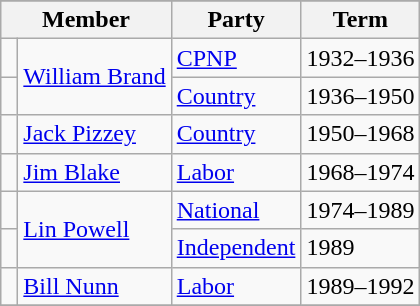<table class="wikitable">
<tr>
</tr>
<tr>
<th colspan="2">Member</th>
<th>Party</th>
<th>Term</th>
</tr>
<tr>
<td></td>
<td rowspan="2"><a href='#'>William Brand</a></td>
<td><a href='#'>CPNP</a></td>
<td>1932–1936</td>
</tr>
<tr>
<td></td>
<td><a href='#'>Country</a></td>
<td>1936–1950</td>
</tr>
<tr>
<td> </td>
<td><a href='#'>Jack Pizzey</a></td>
<td><a href='#'>Country</a></td>
<td>1950–1968</td>
</tr>
<tr>
<td> </td>
<td><a href='#'>Jim Blake</a></td>
<td><a href='#'>Labor</a></td>
<td>1968–1974</td>
</tr>
<tr>
<td></td>
<td rowspan="2"><a href='#'>Lin Powell</a></td>
<td><a href='#'>National</a></td>
<td>1974–1989</td>
</tr>
<tr>
<td></td>
<td><a href='#'>Independent</a></td>
<td>1989</td>
</tr>
<tr>
<td> </td>
<td><a href='#'>Bill Nunn</a></td>
<td><a href='#'>Labor</a></td>
<td>1989–1992</td>
</tr>
<tr>
</tr>
</table>
